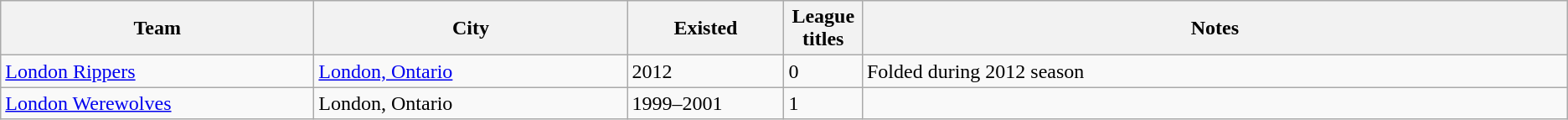<table class="wikitable">
<tr>
<th bgcolor="#DDDDFF" width="20%">Team</th>
<th bgcolor="#DDDDFF" width="20%">City</th>
<th bgcolor="#DDDDFF" width="10%">Existed</th>
<th bgcolor="#DDDDFF" width="5%">League titles</th>
<th bgcolor="#DDDDFF" width="45%">Notes</th>
</tr>
<tr>
<td><a href='#'>London Rippers</a></td>
<td><a href='#'>London, Ontario</a></td>
<td>2012</td>
<td>0</td>
<td>Folded during 2012 season</td>
</tr>
<tr>
<td><a href='#'>London Werewolves</a></td>
<td>London, Ontario</td>
<td>1999–2001</td>
<td>1</td>
<td></td>
</tr>
</table>
